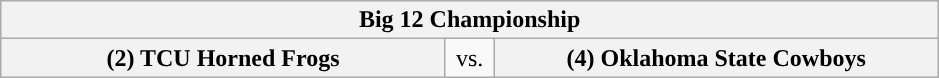<table class="wikitable">
<tr>
<th style="width: 604px;" colspan=3>Big 12 Championship</th>
</tr>
<tr>
<th style="width: 289px; ">(2) TCU Horned Frogs</th>
<td style="width: 25px; text-align:center">vs.</td>
<th style="width: 289px; ">(4) Oklahoma State Cowboys</th>
</tr>
</table>
